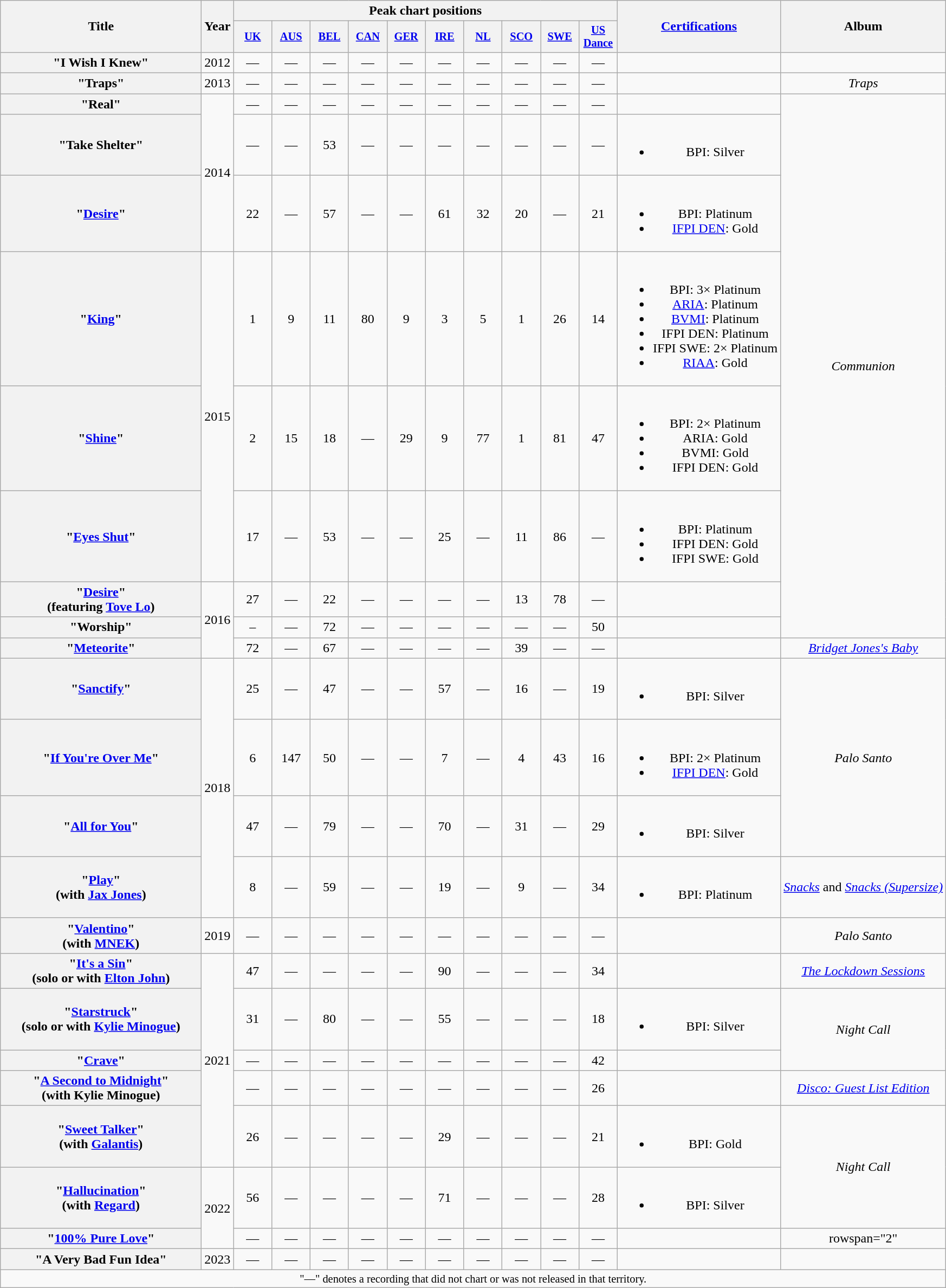<table class="wikitable plainrowheaders" style="text-align:center;">
<tr>
<th scope="col" rowspan="2" style="width:15em;">Title</th>
<th scope="col" rowspan="2" style="width:1em;">Year</th>
<th scope="col" colspan="10">Peak chart positions</th>
<th scope="col" rowspan="2"><a href='#'>Certifications</a></th>
<th scope="col" rowspan="2">Album</th>
</tr>
<tr>
<th scope="col" style="width:3em;font-size:85%;"><a href='#'>UK</a><br></th>
<th scope="col" style="width:3em;font-size:85%;"><a href='#'>AUS</a><br></th>
<th scope="col" style="width:3em;font-size:85%;"><a href='#'>BEL</a><br></th>
<th scope="col" style="width:3em;font-size:85%;"><a href='#'>CAN</a><br></th>
<th scope="col" style="width:3em;font-size:85%;"><a href='#'>GER</a><br></th>
<th scope="col" style="width:3em;font-size:85%;"><a href='#'>IRE</a><br></th>
<th scope="col" style="width:3em;font-size:85%;"><a href='#'>NL</a><br></th>
<th scope="col" style="width:3em;font-size:85%;"><a href='#'>SCO</a><br></th>
<th scope="col" style="width:3em;font-size:85%;"><a href='#'>SWE</a><br></th>
<th scope="col" style="width:3em;font-size:85%;"><a href='#'>US<br>Dance</a><br></th>
</tr>
<tr>
<th scope="row">"I Wish I Knew"</th>
<td>2012</td>
<td>—</td>
<td>—</td>
<td>—</td>
<td>—</td>
<td>—</td>
<td>—</td>
<td>—</td>
<td>—</td>
<td>—</td>
<td>—</td>
<td></td>
<td></td>
</tr>
<tr>
<th scope="row">"Traps"</th>
<td>2013</td>
<td>—</td>
<td>—</td>
<td>—</td>
<td>—</td>
<td>—</td>
<td>—</td>
<td>—</td>
<td>—</td>
<td>—</td>
<td>—</td>
<td></td>
<td><em>Traps</em></td>
</tr>
<tr>
<th scope="row">"Real"</th>
<td rowspan="3">2014</td>
<td>—</td>
<td>—</td>
<td>—</td>
<td>—</td>
<td>—</td>
<td>—</td>
<td>—</td>
<td>—</td>
<td>—</td>
<td>—</td>
<td></td>
<td rowspan="8"><em>Communion</em></td>
</tr>
<tr>
<th scope="row">"Take Shelter"</th>
<td>—</td>
<td>—</td>
<td>53</td>
<td>—</td>
<td>—</td>
<td>—</td>
<td>—</td>
<td>—</td>
<td>—</td>
<td>—</td>
<td><br><ul><li>BPI: Silver</li></ul></td>
</tr>
<tr>
<th scope="row">"<a href='#'>Desire</a>"</th>
<td>22</td>
<td>—</td>
<td>57</td>
<td>—</td>
<td>—</td>
<td>61</td>
<td>32</td>
<td>20</td>
<td>—</td>
<td>21</td>
<td><br><ul><li>BPI: Platinum</li><li><a href='#'>IFPI DEN</a>: Gold</li></ul></td>
</tr>
<tr>
<th scope="row">"<a href='#'>King</a>"</th>
<td rowspan="3">2015</td>
<td>1</td>
<td>9</td>
<td>11</td>
<td>80</td>
<td>9</td>
<td>3</td>
<td>5</td>
<td>1</td>
<td>26</td>
<td>14</td>
<td><br><ul><li>BPI: 3× Platinum</li><li><a href='#'>ARIA</a>: Platinum</li><li><a href='#'>BVMI</a>: Platinum</li><li>IFPI DEN: Platinum</li><li>IFPI SWE: 2× Platinum</li><li><a href='#'>RIAA</a>: Gold</li></ul></td>
</tr>
<tr>
<th scope="row">"<a href='#'>Shine</a>"</th>
<td>2</td>
<td>15</td>
<td>18</td>
<td>—</td>
<td>29</td>
<td>9</td>
<td>77</td>
<td>1</td>
<td>81</td>
<td>47</td>
<td><br><ul><li>BPI: 2× Platinum</li><li>ARIA: Gold</li><li>BVMI: Gold</li><li>IFPI DEN: Gold</li></ul></td>
</tr>
<tr>
<th scope="row">"<a href='#'>Eyes Shut</a>"</th>
<td>17</td>
<td>—</td>
<td>53</td>
<td>—</td>
<td>—</td>
<td>25</td>
<td>—</td>
<td>11</td>
<td>86</td>
<td>—</td>
<td><br><ul><li>BPI: Platinum</li><li>IFPI DEN: Gold</li><li>IFPI SWE: Gold</li></ul></td>
</tr>
<tr>
<th scope="row">"<a href='#'>Desire</a>"<br>(featuring <a href='#'>Tove Lo</a>)</th>
<td rowspan="3">2016</td>
<td>27</td>
<td>—</td>
<td>22</td>
<td>—</td>
<td>—</td>
<td>—</td>
<td>—</td>
<td>13</td>
<td>78</td>
<td>—</td>
<td></td>
</tr>
<tr>
<th scope="row">"Worship"</th>
<td>–</td>
<td>—</td>
<td>72</td>
<td>—</td>
<td>—</td>
<td>—</td>
<td>—</td>
<td>—</td>
<td>—</td>
<td>50</td>
<td></td>
</tr>
<tr>
<th scope="row">"<a href='#'>Meteorite</a>"</th>
<td>72</td>
<td>—</td>
<td>67</td>
<td>—</td>
<td>—</td>
<td>—</td>
<td>—</td>
<td>39</td>
<td>—</td>
<td>—</td>
<td></td>
<td><em><a href='#'>Bridget Jones's Baby</a></em></td>
</tr>
<tr>
<th scope="row">"<a href='#'>Sanctify</a>"</th>
<td rowspan="4">2018</td>
<td>25</td>
<td>—</td>
<td>47</td>
<td>—</td>
<td>—</td>
<td>57</td>
<td>—</td>
<td>16</td>
<td>—</td>
<td>19</td>
<td><br><ul><li>BPI: Silver</li></ul></td>
<td rowspan="3"><em>Palo Santo</em></td>
</tr>
<tr>
<th scope="row">"<a href='#'>If You're Over Me</a>"</th>
<td>6</td>
<td>147</td>
<td>50</td>
<td>—</td>
<td>—</td>
<td>7</td>
<td>—</td>
<td>4</td>
<td>43</td>
<td>16</td>
<td><br><ul><li>BPI: 2× Platinum</li><li><a href='#'>IFPI DEN</a>: Gold</li></ul></td>
</tr>
<tr>
<th scope="row">"<a href='#'>All for You</a>"</th>
<td>47</td>
<td>—</td>
<td>79</td>
<td>—</td>
<td>—</td>
<td>70</td>
<td>—</td>
<td>31</td>
<td>—</td>
<td>29</td>
<td><br><ul><li>BPI: Silver</li></ul></td>
</tr>
<tr>
<th scope="row">"<a href='#'>Play</a>"<br>(with <a href='#'>Jax Jones</a>)</th>
<td>8</td>
<td>—</td>
<td>59</td>
<td>—</td>
<td>—</td>
<td>19</td>
<td>—</td>
<td>9</td>
<td>—</td>
<td>34</td>
<td><br><ul><li>BPI: Platinum</li></ul></td>
<td><em><a href='#'>Snacks</a></em> and <em><a href='#'>Snacks (Supersize)</a></em></td>
</tr>
<tr>
<th scope="row">"<a href='#'>Valentino</a>"<br>(with <a href='#'>MNEK</a>)</th>
<td>2019</td>
<td>—</td>
<td>—</td>
<td>—</td>
<td>—</td>
<td>—</td>
<td>—</td>
<td>—</td>
<td>—</td>
<td>—</td>
<td>—</td>
<td></td>
<td><em>Palo Santo</em></td>
</tr>
<tr>
<th scope="row">"<a href='#'>It's a Sin</a>"<br>(solo or with <a href='#'>Elton John</a>)</th>
<td rowspan="5">2021</td>
<td>47</td>
<td>—</td>
<td>—</td>
<td>—</td>
<td>—</td>
<td>90</td>
<td>—</td>
<td>—</td>
<td>—</td>
<td>34</td>
<td></td>
<td><em><a href='#'>The Lockdown Sessions</a></em></td>
</tr>
<tr>
<th scope="row">"<a href='#'>Starstruck</a>"<br>(solo or with <a href='#'>Kylie Minogue</a>)</th>
<td>31</td>
<td>—</td>
<td>80</td>
<td>—</td>
<td>—</td>
<td>55</td>
<td>—</td>
<td>—</td>
<td>—</td>
<td>18</td>
<td><br><ul><li>BPI: Silver</li></ul></td>
<td rowspan="2"><em>Night Call</em></td>
</tr>
<tr>
<th scope="row">"<a href='#'>Crave</a>"</th>
<td>—</td>
<td>—</td>
<td>—</td>
<td>—</td>
<td>—</td>
<td>—</td>
<td>—</td>
<td>—</td>
<td>—</td>
<td>42</td>
<td></td>
</tr>
<tr>
<th scope="row">"<a href='#'>A Second to Midnight</a>"<br>(with Kylie Minogue)</th>
<td>—</td>
<td>—</td>
<td>—</td>
<td>—</td>
<td>—</td>
<td>—</td>
<td>—</td>
<td>—</td>
<td>—</td>
<td>26</td>
<td></td>
<td><em><a href='#'>Disco: Guest List Edition</a></em></td>
</tr>
<tr>
<th scope="row">"<a href='#'>Sweet Talker</a>"<br>(with <a href='#'>Galantis</a>)</th>
<td>26</td>
<td>—</td>
<td>—</td>
<td>—</td>
<td>—</td>
<td>29</td>
<td>—</td>
<td>—</td>
<td>—</td>
<td>21</td>
<td><br><ul><li>BPI: Gold</li></ul></td>
<td rowspan="2"><em>Night Call</em></td>
</tr>
<tr>
<th scope="row">"<a href='#'>Hallucination</a>"<br>(with <a href='#'>Regard</a>)</th>
<td rowspan="2">2022</td>
<td>56</td>
<td>—</td>
<td>—</td>
<td>—</td>
<td>—</td>
<td>71</td>
<td>—</td>
<td>—</td>
<td>—</td>
<td>28</td>
<td><br><ul><li>BPI: Silver</li></ul></td>
</tr>
<tr>
<th scope="row">"<a href='#'>100% Pure Love</a>"</th>
<td>—</td>
<td>—</td>
<td>—</td>
<td>—</td>
<td>—</td>
<td>—</td>
<td>—</td>
<td>—</td>
<td>—</td>
<td>—</td>
<td></td>
<td>rowspan="2" </td>
</tr>
<tr>
<th scope="row">"A Very Bad Fun Idea"</th>
<td>2023</td>
<td>—</td>
<td>—</td>
<td>—</td>
<td>—</td>
<td>—</td>
<td>—</td>
<td>—</td>
<td>—</td>
<td>—</td>
<td>—</td>
<td></td>
</tr>
<tr>
<td colspan="15" style="font-size:85%">"—" denotes a recording that did not chart or was not released in that territory.</td>
</tr>
</table>
